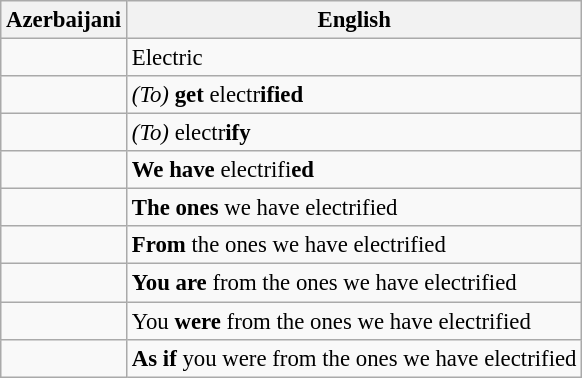<table class="wikitable" style="margin-right:auto;font-size:95%">
<tr>
<th>Azerbaijani</th>
<th>English</th>
</tr>
<tr>
<td></td>
<td>Electric</td>
</tr>
<tr>
<td><strong></strong></td>
<td><em>(To)</em> <strong>get</strong> electr<strong>ified</strong></td>
</tr>
<tr>
<td><strong></strong></td>
<td><em>(To)</em> electr<strong>ify</strong></td>
</tr>
<tr>
<td><strong></strong></td>
<td><strong>We have</strong> electrifi<strong>ed</strong></td>
</tr>
<tr>
<td><strong></strong></td>
<td><strong>The ones</strong> we have electrified</td>
</tr>
<tr>
<td><strong></strong></td>
<td><strong>From</strong> the ones we have electrified</td>
</tr>
<tr>
<td><strong></strong></td>
<td><strong>You are</strong> from the ones we have electrified</td>
</tr>
<tr>
<td><strong></strong></td>
<td>You <strong>were</strong> from the ones we have electrified</td>
</tr>
<tr>
<td><strong></strong></td>
<td><strong>As if</strong> you were from the ones we have electrified</td>
</tr>
</table>
